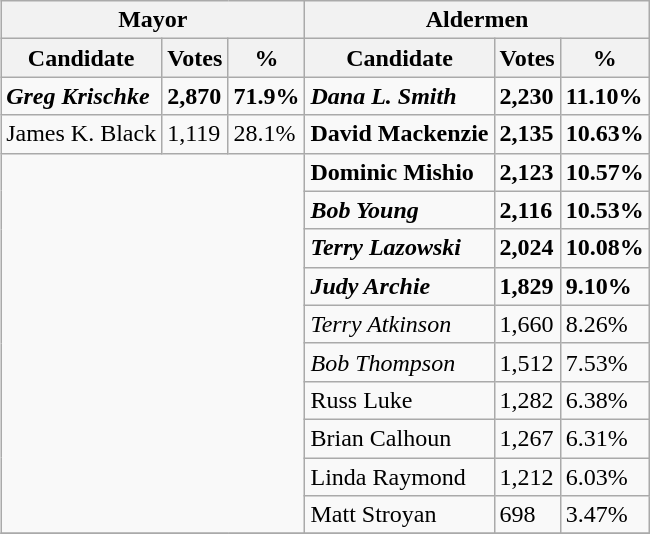<table class="wikitable collapsible collapsed" align="right">
<tr>
<th colspan=3>Mayor</th>
<th colspan=3>Aldermen</th>
</tr>
<tr>
<th>Candidate</th>
<th>Votes</th>
<th>%</th>
<th>Candidate</th>
<th>Votes</th>
<th>%</th>
</tr>
<tr>
<td><strong><em>Greg Krischke</em></strong></td>
<td><strong>2,870</strong></td>
<td><strong>71.9%</strong></td>
<td><strong><em>Dana L. Smith</em></strong></td>
<td><strong>2,230</strong></td>
<td><strong>11.10%</strong></td>
</tr>
<tr>
<td>James K. Black</td>
<td>1,119</td>
<td>28.1%</td>
<td><strong>David Mackenzie</strong></td>
<td><strong>2,135</strong></td>
<td><strong>10.63%</strong></td>
</tr>
<tr>
<td rowspan=10 colspan=3></td>
<td><strong>Dominic Mishio</strong></td>
<td><strong>2,123</strong></td>
<td><strong>10.57%</strong></td>
</tr>
<tr>
<td><strong><em>Bob Young</em></strong></td>
<td><strong>2,116</strong></td>
<td><strong>10.53%</strong></td>
</tr>
<tr>
<td><strong><em>Terry Lazowski</em></strong></td>
<td><strong>2,024</strong></td>
<td><strong>10.08%</strong></td>
</tr>
<tr>
<td><strong><em>Judy Archie</em></strong></td>
<td><strong>1,829</strong></td>
<td><strong>9.10%</strong></td>
</tr>
<tr>
<td><em>Terry Atkinson</em></td>
<td>1,660</td>
<td>8.26%</td>
</tr>
<tr>
<td><em>Bob Thompson</em></td>
<td>1,512</td>
<td>7.53%</td>
</tr>
<tr>
<td>Russ Luke</td>
<td>1,282</td>
<td>6.38%</td>
</tr>
<tr>
<td>Brian Calhoun</td>
<td>1,267</td>
<td>6.31%</td>
</tr>
<tr>
<td>Linda Raymond</td>
<td>1,212</td>
<td>6.03%</td>
</tr>
<tr>
<td>Matt Stroyan</td>
<td>698</td>
<td>3.47%</td>
</tr>
<tr>
</tr>
</table>
